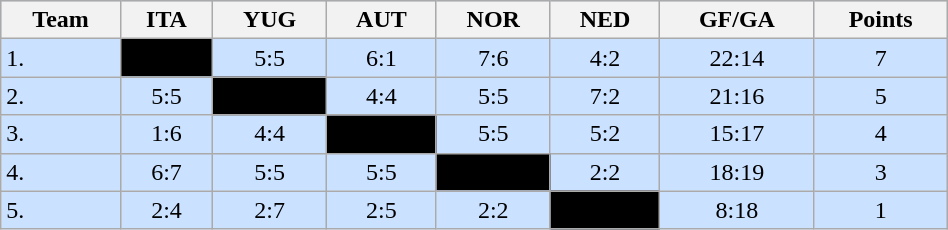<table class="wikitable" bgcolor="#EFEFFF" width="50%">
<tr bgcolor="#BCD2EE">
<th>Team</th>
<th>ITA</th>
<th>YUG</th>
<th>AUT</th>
<th>NOR</th>
<th>NED</th>
<th>GF/GA</th>
<th>Points</th>
</tr>
<tr bgcolor="#CAE1FF" align="center">
<td align="left">1. </td>
<td style="background:#000000;"></td>
<td>5:5</td>
<td>6:1</td>
<td>7:6</td>
<td>4:2</td>
<td>22:14</td>
<td>7</td>
</tr>
<tr bgcolor="#CAE1FF" align="center">
<td align="left">2. </td>
<td>5:5</td>
<td style="background:#000000;"></td>
<td>4:4</td>
<td>5:5</td>
<td>7:2</td>
<td>21:16</td>
<td>5</td>
</tr>
<tr bgcolor="#CAE1FF" align="center">
<td align="left">3. </td>
<td>1:6</td>
<td>4:4</td>
<td style="background:#000000;"></td>
<td>5:5</td>
<td>5:2</td>
<td>15:17</td>
<td>4</td>
</tr>
<tr bgcolor="#CAE1FF" align="center">
<td align="left">4. </td>
<td>6:7</td>
<td>5:5</td>
<td>5:5</td>
<td style="background:#000000;"></td>
<td>2:2</td>
<td>18:19</td>
<td>3</td>
</tr>
<tr bgcolor="#CAE1FF" align="center">
<td align="left">5. </td>
<td>2:4</td>
<td>2:7</td>
<td>2:5</td>
<td>2:2</td>
<td style="background:#000000;"></td>
<td>8:18</td>
<td>1</td>
</tr>
</table>
